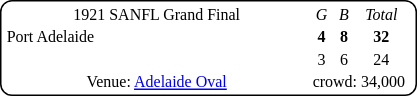<table style="margin-right:4px; margin-top:8px; float:right; border:1px #000 solid; border-radius:8px; background:#fff; font-family:Verdana; font-size:8pt; text-align:center;">
<tr>
<td width=200>1921 SANFL Grand Final</td>
<td><em>G</em></td>
<td><em>B</em></td>
<td><em>Total</em></td>
</tr>
<tr>
<td style="text-align:left">Port Adelaide</td>
<td><strong>4</strong></td>
<td><strong>8</strong></td>
<td><strong>32</strong></td>
</tr>
<tr>
<td style="text-align:left"></td>
<td>3</td>
<td>6</td>
<td>24</td>
</tr>
<tr>
<td>Venue: <a href='#'>Adelaide Oval</a></td>
<td colspan=3>crowd: 34,000</td>
<td colspan=3></td>
</tr>
</table>
